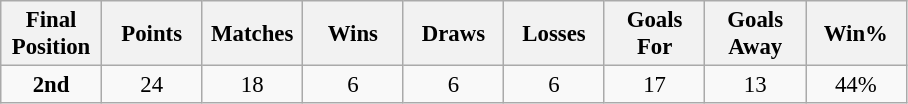<table class="wikitable" style="font-size: 95%; text-align: center;">
<tr>
<th width=60>Final Position</th>
<th width=60>Points</th>
<th width=60>Matches</th>
<th width=60>Wins</th>
<th width=60>Draws</th>
<th width=60>Losses</th>
<th width=60>Goals For</th>
<th width=60>Goals Away</th>
<th width=60>Win%</th>
</tr>
<tr>
<td><strong>2nd</strong></td>
<td>24</td>
<td>18</td>
<td>6</td>
<td>6</td>
<td>6</td>
<td>17</td>
<td>13</td>
<td>44%</td>
</tr>
</table>
